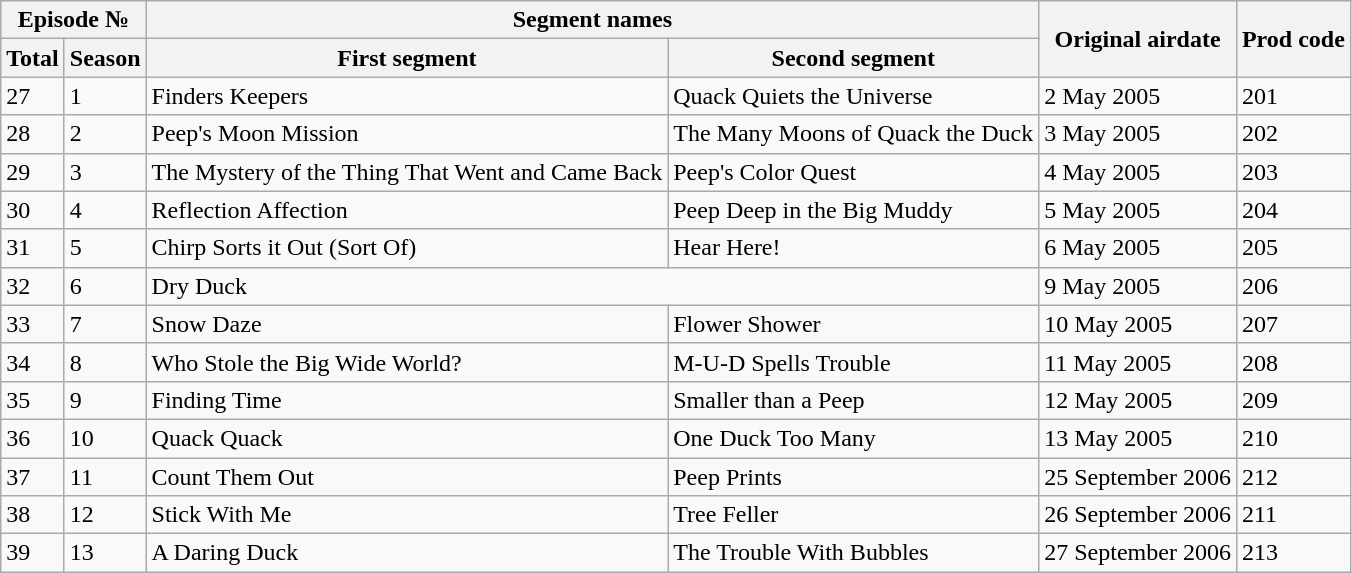<table class="wikitable">
<tr>
<th colspan="2">Episode №</th>
<th colspan="2">Segment names</th>
<th rowspan="2">Original airdate</th>
<th rowspan="2">Prod code</th>
</tr>
<tr>
<th>Total</th>
<th>Season</th>
<th>First segment</th>
<th>Second segment</th>
</tr>
<tr>
<td>27</td>
<td>1</td>
<td>Finders Keepers</td>
<td>Quack Quiets the Universe</td>
<td>2 May 2005</td>
<td>201</td>
</tr>
<tr>
<td>28</td>
<td>2</td>
<td>Peep's Moon Mission</td>
<td>The Many Moons of Quack the Duck</td>
<td>3 May 2005</td>
<td>202</td>
</tr>
<tr>
<td>29</td>
<td>3</td>
<td>The Mystery of the Thing That Went and Came Back</td>
<td>Peep's Color Quest</td>
<td>4 May 2005</td>
<td>203</td>
</tr>
<tr>
<td>30</td>
<td>4</td>
<td>Reflection Affection</td>
<td>Peep Deep in the Big Muddy</td>
<td>5 May 2005</td>
<td>204</td>
</tr>
<tr>
<td>31</td>
<td>5</td>
<td>Chirp Sorts it Out (Sort Of)</td>
<td>Hear Here!</td>
<td>6 May 2005</td>
<td>205</td>
</tr>
<tr>
<td>32</td>
<td>6</td>
<td colspan="2">Dry Duck</td>
<td>9 May 2005</td>
<td>206</td>
</tr>
<tr Note:When this episode airs reruns, the guide on the cable systems says "Snow Daze: Flower Shower". It hasn't been fixed.>
<td>33</td>
<td>7</td>
<td>Snow Daze</td>
<td>Flower Shower</td>
<td>10 May 2005</td>
<td>207</td>
</tr>
<tr Note:When this episode airs reruns, the guide on the cable systems says "Dry Duck Part 1: Dry duck part 2". It hasn't been fixed.>
<td>34</td>
<td>8</td>
<td>Who Stole the Big Wide World?</td>
<td>M-U-D Spells Trouble</td>
<td>11 May 2005</td>
<td>208</td>
</tr>
<tr>
<td>35</td>
<td>9</td>
<td>Finding Time</td>
<td>Smaller than a Peep</td>
<td>12 May 2005</td>
<td>209</td>
</tr>
<tr>
<td>36</td>
<td>10</td>
<td>Quack Quack</td>
<td>One Duck Too Many</td>
<td>13 May 2005</td>
<td>210</td>
</tr>
<tr>
<td>37</td>
<td>11</td>
<td>Count Them Out</td>
<td>Peep Prints</td>
<td>25 September 2006</td>
<td>212</td>
</tr>
<tr>
<td>38</td>
<td>12</td>
<td>Stick With Me</td>
<td>Tree Feller</td>
<td>26 September 2006</td>
<td>211</td>
</tr>
<tr>
<td>39</td>
<td>13</td>
<td>A Daring Duck</td>
<td>The Trouble With Bubbles</td>
<td>27 September 2006</td>
<td>213</td>
</tr>
</table>
